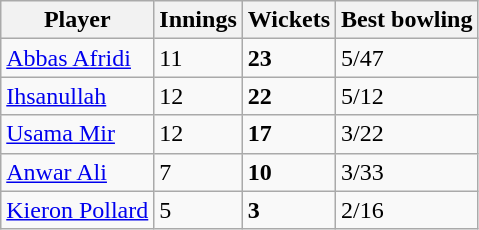<table class="wikitable">
<tr>
<th>Player</th>
<th>Innings</th>
<th>Wickets</th>
<th>Best bowling</th>
</tr>
<tr>
<td><a href='#'>Abbas Afridi</a></td>
<td>11</td>
<td><strong>23</strong></td>
<td>5/47</td>
</tr>
<tr>
<td><a href='#'>Ihsanullah</a></td>
<td>12</td>
<td><strong>22</strong></td>
<td>5/12</td>
</tr>
<tr>
<td><a href='#'>Usama Mir</a></td>
<td>12</td>
<td><strong>17</strong></td>
<td>3/22</td>
</tr>
<tr>
<td><a href='#'>Anwar Ali</a></td>
<td>7</td>
<td><strong>10</strong></td>
<td>3/33</td>
</tr>
<tr>
<td><a href='#'>Kieron Pollard</a></td>
<td>5</td>
<td><strong>3</strong></td>
<td>2/16</td>
</tr>
</table>
